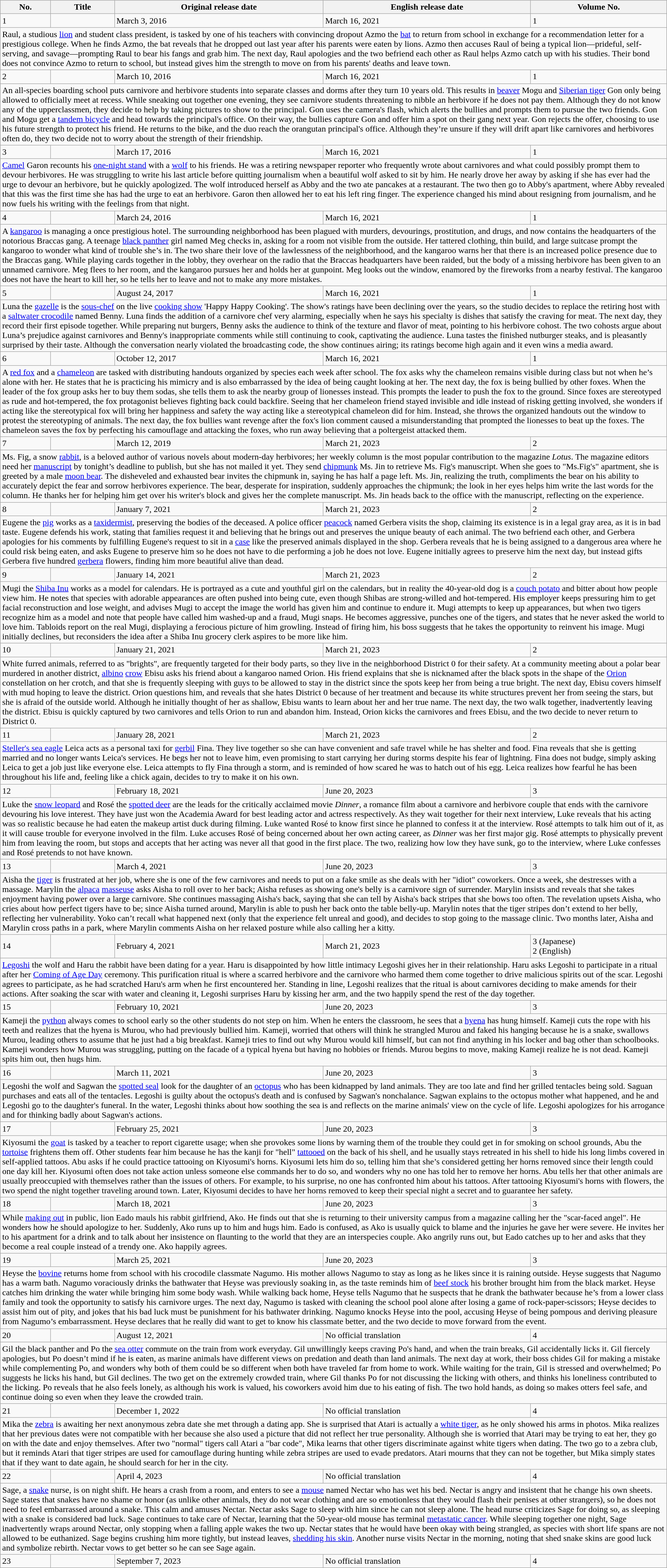<table class="wikitable">
<tr>
<th>No.</th>
<th>Title</th>
<th>Original release date</th>
<th>English release date</th>
<th>Volume No.</th>
</tr>
<tr>
<td>1</td>
<td></td>
<td>March 3, 2016</td>
<td>March 16, 2021</td>
<td>1</td>
</tr>
<tr>
<td colspan=5>Raul, a studious <a href='#'>lion</a> and student class president, is tasked by one of his teachers with convincing dropout Azmo the <a href='#'>bat</a> to return from school in exchange for a recommendation letter for a prestigious college. When he finds Azmo, the bat reveals that he dropped out last year after his parents were eaten by lions. Azmo then accuses Raul of being a typical lion—prideful, self-serving, and savage—prompting Raul to bear his fangs and grab him. The next day, Raul apologies and the two befriend each other as Raul helps Azmo catch up with his studies. Their bond does not convince Azmo to return to school, but instead gives him the strength to move on from his parents' deaths and leave town.</td>
</tr>
<tr>
<td>2</td>
<td></td>
<td>March 10, 2016</td>
<td>March 16, 2021</td>
<td>1</td>
</tr>
<tr>
<td colspan=5>An all-species boarding school puts carnivore and herbivore students into separate classes and dorms after they turn 10 years old. This results in <a href='#'>beaver</a> Mogu and <a href='#'>Siberian tiger</a> Gon only being allowed to officially meet at recess. While sneaking out together one evening, they see carnivore students threatening to nibble an herbivore if he does not pay them. Although they do not know any of the upperclassmen, they decide to help by taking pictures to show to the principal. Gon uses the camera's flash, which alerts the bullies and prompts them to pursue the two friends. Gon and Mogu get a <a href='#'>tandem bicycle</a> and head towards the principal's office. On their way, the bullies capture Gon and offer him a spot on their gang next year. Gon rejects the offer, choosing to use his future strength to protect his friend. He returns to the bike, and the duo reach the orangutan principal's office. Although they’re unsure if they will drift apart like carnivores and herbivores often do, they two decide not to worry about the strength of their friendship.</td>
</tr>
<tr>
<td>3</td>
<td></td>
<td>March 17, 2016</td>
<td>March 16, 2021</td>
<td>1</td>
</tr>
<tr>
<td colspan=5><a href='#'>Camel</a> Garon recounts his <a href='#'>one-night stand</a> with a <a href='#'>wolf</a> to his friends. He was a retiring newspaper reporter who frequently wrote about carnivores and what could possibly prompt them to devour herbivores. He was struggling to write his last article before quitting journalism when a beautiful wolf asked to sit by him. He nearly drove her away by asking if she has ever had the urge to devour an herbivore, but he quickly apologized. The wolf introduced herself as Abby and the two ate pancakes at a restaurant. The two then go to Abby's apartment, where Abby revealed that this was the first time she has had the urge to eat an herbivore. Garon then allowed her to eat his left ring finger. The experience changed his mind about resigning from journalism, and he now fuels his writing with the feelings from that night.</td>
</tr>
<tr>
<td>4</td>
<td></td>
<td>March 24, 2016</td>
<td>March 16, 2021</td>
<td>1</td>
</tr>
<tr>
<td colspan=5>A <a href='#'>kangaroo</a> is managing a once prestigious hotel. The surrounding neighborhood has been plagued with murders, devourings, prostitution, and drugs, and now contains the headquarters of the notorious Braccas gang. A teenage <a href='#'>black panther</a> girl named Meg checks in, asking for a room not visible from the outside. Her tattered clothing, thin build, and large suitcase prompt the kangaroo to wonder what kind of trouble she’s in. The two share their love of the lawlessness of the neighborhood, and the kangaroo warns her that there is an increased police presence due to the Braccas gang. While playing cards together in the lobby, they overhear on the radio that the Braccas headquarters have been raided, but the body of a missing herbivore has been given to an unnamed carnivore. Meg flees to her room, and the kangaroo pursues her and holds her at gunpoint. Meg looks out the window, enamored by the fireworks from a nearby festival. The kangaroo does not have the heart to kill her, so he tells her to leave and not to make any more mistakes.</td>
</tr>
<tr>
<td>5</td>
<td></td>
<td>August 24, 2017</td>
<td>March 16, 2021</td>
<td>1</td>
</tr>
<tr>
<td colspan=5>Luna the <a href='#'>gazelle</a> is the <a href='#'>sous-chef</a> on the live <a href='#'>cooking show</a> 'Happy Happy Cooking'. The show's ratings have been declining over the years, so the studio decides to replace the retiring host with a <a href='#'>saltwater crocodile</a> named Benny. Luna finds the addition of a carnivore chef very alarming, especially when he says his specialty is dishes that satisfy the craving for meat. The next day, they record their first episode together. While preparing nut burgers, Benny asks the audience to think of the texture and flavor of meat, pointing to his herbivore cohost. The two cohosts argue about Luna’s prejudice against carnivores and Benny's inappropriate comments while still continuing to cook, captivating the audience. Luna tastes the finished nutburger steaks, and is pleasantly surprised by their taste. Although the conversation nearly violated the broadcasting code, the show continues airing; its ratings become high again and it even wins a media award.</td>
</tr>
<tr>
<td>6</td>
<td></td>
<td>October 12, 2017 </td>
<td>March 16, 2021</td>
<td>1</td>
</tr>
<tr>
<td colspan=5>A <a href='#'>red fox</a> and a <a href='#'>chameleon</a> are tasked with distributing handouts organized by species each week after school. The fox asks why the chameleon remains visible during class but not when he’s alone with her. He states that he is practicing his mimicry and is also embarrassed by the idea of being caught looking at her. The next day, the fox is being bullied by other foxes. When the leader of the fox group asks her to buy them sodas, she tells them to ask the nearby group of lionesses instead. This prompts the leader to push the fox to the ground. Since foxes are stereotyped as rude and hot-tempered, the fox protagonist believes fighting back could backfire. Seeing that her chameleon friend stayed invisible and idle instead of risking getting involved, she wonders if acting like the stereotypical fox will bring her happiness and safety the way acting like a stereotypical chameleon did for him. Instead, she throws the organized handouts out the window to protest the stereotyping of animals. The next day, the fox bullies want revenge after the fox's lion comment caused a misunderstanding that prompted the lionesses to beat up the foxes. The chameleon saves the fox by perfecting his camouflage and attacking the foxes, who run away believing that a poltergeist attacked them.</td>
</tr>
<tr>
<td>7</td>
<td></td>
<td>March 12, 2019</td>
<td>March 21, 2023</td>
<td>2</td>
</tr>
<tr>
<td colspan=5>Ms. Fig, a snow <a href='#'>rabbit</a>, is a beloved author of various novels about modern-day herbivores; her weekly column is the most popular contribution to the magazine <em>Lotus</em>. The magazine editors need her <a href='#'>manuscript</a> by tonight’s deadline to publish, but she has not mailed it yet. They send <a href='#'>chipmunk</a> Ms. Jin to retrieve Ms. Fig's manuscript. When she goes to "Ms.Fig's" apartment, she is greeted by a male <a href='#'>moon bear</a>. The disheveled and exhausted bear invites the chipmunk in, saying he has half a page left. Ms. Jin, realizing the truth, compliments the bear on his ability to accurately depict the fear and sorrow herbivores experience. The bear, desperate for inspiration, suddenly approaches the chipmunk; the look in her eyes helps him write the last words for the column. He thanks her for helping him get over his writer's block and gives her the complete manuscript. Ms. Jin heads back to the office with the manuscript, reflecting on the experience.</td>
</tr>
<tr>
<td>8</td>
<td></td>
<td>January 7, 2021</td>
<td>March 21, 2023</td>
<td>2</td>
</tr>
<tr>
<td colspan=5>Eugene the <a href='#'>pig</a> works as a <a href='#'>taxidermist</a>, preserving the bodies of the deceased. A police officer <a href='#'>peacock</a> named Gerbera visits the shop, claiming its existence is in a legal gray area, as it is in bad taste. Eugene defends his work, stating that families request it and believing that he brings out and preserves the unique beauty of each animal. The two befriend each other, and Gerbera apologies for his comments by fulfilling Eugene's request to sit in a <a href='#'>case</a> like the preserved animals displayed in the shop. Gerbera reveals that he is being assigned to a dangerous area where he could risk being eaten, and asks Eugene to preserve him so he does not have to die performing a job he does not love. Eugene initially agrees to preserve him the next day, but instead gifts Gerbera five hundred <a href='#'>gerbera</a> flowers, finding him more beautiful alive than dead.</td>
</tr>
<tr>
<td>9</td>
<td></td>
<td>January 14, 2021</td>
<td>March 21, 2023</td>
<td>2</td>
</tr>
<tr>
<td colspan=5>Mugi the <a href='#'>Shiba Inu</a> works as a model for calendars. He is portrayed as a cute and youthful girl on the calendars, but in reality the 40-year-old dog is a <a href='#'>couch potato</a> and bitter about how people view him. He notes that species with adorable appearances are often pushed into being cute, even though Shibas are strong-willed and hot-tempered. His employer keeps pressuring him to get facial reconstruction and lose weight, and advises Mugi to accept the image the world has given him and continue to endure it. Mugi attempts to keep up appearances, but when two tigers recognize him as a model and note that people have called him washed-up and a fraud, Mugi snaps. He becomes aggressive, punches one of the tigers, and states that he never asked the world to love him. Tabloids report on the real Mugi, displaying a ferocious picture of him growling. Instead of firing him, his boss suggests that he takes the opportunity to reinvent his image. Mugi initially declines, but reconsiders the idea after a Shiba Inu grocery clerk aspires to be more like him.</td>
</tr>
<tr>
<td>10</td>
<td></td>
<td>January 21, 2021</td>
<td>March 21, 2023</td>
<td>2</td>
</tr>
<tr>
<td colspan=5>White furred animals, referred to as "brights", are frequently targeted for their body parts, so they live in the neighborhood District 0 for their safety. At a community meeting about a polar bear murdered in another district, <a href='#'>albino</a> <a href='#'>crow</a> Ebisu asks his friend about a kangaroo named Orion. His friend explains that she is nicknamed after the black spots in the shape of the <a href='#'>Orion</a> constellation on her crotch, and that she is frequently sleeping with guys to be allowed to stay in the district since the spots keep her from being a true bright. The next day, Ebisu covers himself with mud hoping to leave the district. Orion questions him, and reveals that she hates District 0 because of her treatment and because its white structures prevent her from seeing the stars, but she is afraid of the outside world. Although he initially thought of her as shallow, Ebisu wants to learn about her and her true name. The next day, the two walk together, inadvertently leaving the district. Ebisu is quickly captured by two carnivores and tells Orion to run and abandon him. Instead, Orion kicks the carnivores and frees Ebisu, and the two decide to never return to District 0.</td>
</tr>
<tr>
<td>11</td>
<td></td>
<td>January 28, 2021</td>
<td>March 21, 2023</td>
<td>2</td>
</tr>
<tr>
<td colspan=5><a href='#'>Steller's sea eagle</a> Leica acts as a personal taxi for <a href='#'>gerbil</a> Fina. They live together so she can have convenient and safe travel while he has shelter and food. Fina reveals that she is getting married and no longer wants Leica's services. He begs her not to leave him, even promising to start carrying her during storms despite his fear of lightning. Fina does not budge, simply asking Leica to get a job just like everyone else. Leica attempts to fly Fina through a storm, and is reminded of how scared he was to hatch out of his egg. Leica realizes how fearful he has been throughout his life and, feeling like a chick again, decides to try to make it on his own.</td>
</tr>
<tr>
<td>12</td>
<td></td>
<td>February 18, 2021</td>
<td>June 20, 2023</td>
<td>3</td>
</tr>
<tr>
<td colspan=5>Luke the <a href='#'>snow leopard</a> and Rosé the <a href='#'>spotted deer</a> are the leads for the critically acclaimed movie <em>Dinner</em>, a romance film about a carnivore and herbivore couple that ends with the carnivore devouring his love interest. They have just won the Academia Award for best leading actor and actress respectively. As they wait together for their next interview, Luke reveals that his acting was so realistic because he had eaten the makeup artist duck during filming. Luke wanted Rosé to know first since he planned to confess it at the interview. Rosé attempts to talk him out of it, as it will cause trouble for everyone involved in the film. Luke accuses Rosé of being concerned about her own acting career, as <em>Dinner</em> was her first major gig. Rosé attempts to physically prevent him from leaving the room, but stops and accepts that her acting was never all that good in the first place. The two, realizing how low they have sunk, go to the interview, where Luke confesses and Rosé pretends to not have known.</td>
</tr>
<tr>
<td>13</td>
<td></td>
<td>March 4, 2021</td>
<td>June 20, 2023</td>
<td>3</td>
</tr>
<tr>
<td colspan=5>Aisha the <a href='#'>tiger</a> is frustrated at her job, where she is one of the few carnivores and needs to put on a fake smile as she deals with her "idiot" coworkers. Once a week, she destresses with a massage. Marylin the <a href='#'>alpaca</a> <a href='#'>masseuse</a> asks Aisha to roll over to her back; Aisha refuses as showing one's belly is a carnivore sign of surrender. Marylin insists and reveals that she takes enjoyment having power over a large carnivore. She continues massaging Aisha's back, saying that she can tell by Aisha's back stripes that she bows too often. The revelation upsets Aisha, who cries about how perfect tigers have to be; since Aisha turned around, Marylin is able to push her back onto the table belly-up. Marylin notes that the tiger stripes don’t extend to her belly, reflecting her vulnerability. Yoko can’t recall what happened next (only that the experience felt unreal and good), and decides to stop going to the massage clinic. Two months later, Aisha and Marylin cross paths in a park, where Marylin comments Aisha on her relaxed posture while also calling her a kitty.</td>
</tr>
<tr>
<td>14</td>
<td></td>
<td>February 4, 2021</td>
<td>March 21, 2023</td>
<td>3 (Japanese)<br>2 (English)</td>
</tr>
<tr>
<td colspan=5><a href='#'>Legoshi</a> the wolf and Haru the rabbit have been dating for a year. Haru is disappointed by how little intimacy Legoshi gives her in their relationship. Haru asks Legoshi to participate in a ritual after her <a href='#'>Coming of Age Day</a> ceremony. This purification ritual is where a scarred herbivore and the carnivore who harmed them come together to drive malicious spirits out of the scar. Legoshi agrees to participate, as he had scratched Haru's arm when he first encountered her. Standing in line, Legoshi realizes that the ritual is about carnivores deciding to make amends for their actions. After soaking the scar with water and cleaning it, Legoshi surprises Haru by kissing her arm, and the two happily spend the rest of the day together.</td>
</tr>
<tr>
<td>15</td>
<td></td>
<td>February 10, 2021</td>
<td>June 20, 2023</td>
<td>3</td>
</tr>
<tr>
<td colspan=5>Kameji the <a href='#'>python</a> always comes to school early so the other students do not step on him. When he enters the classroom, he sees that a <a href='#'>hyena</a> has hung himself. Kameji cuts the rope with his teeth and realizes that the hyena is Murou, who had previously bullied him. Kameji, worried that others will think he strangled Murou and faked his hanging because he is a snake, swallows Murou, leading others to assume that he just had a big breakfast. Kameji tries to find out why Murou would kill himself, but can not find anything in his locker and bag other than schoolbooks. Kameji wonders how Murou was struggling, putting on the facade of a typical hyena but having no hobbies or friends. Murou begins to move, making Kameji realize he is not dead. Kameji spits him out, then hugs him.</td>
</tr>
<tr>
<td>16</td>
<td></td>
<td>March 11, 2021</td>
<td>June 20, 2023</td>
<td>3</td>
</tr>
<tr>
<td colspan=5>Legoshi the wolf and Sagwan the <a href='#'>spotted seal</a> look for the daughter of an <a href='#'>octopus</a> who has been kidnapped by land animals. They are too late and find her grilled tentacles being sold. Saguan purchases and eats all of the tentacles. Legoshi is guilty about the octopus's death and is confused by Sagwan's nonchalance. Sagwan explains to the octopus mother what happened, and he and Legoshi go to the daughter's funeral. In the water, Legoshi thinks about how soothing the sea is and reflects on the marine animals' view on the cycle of life. Legoshi apologizes for his arrogance and for thinking badly about Sagwan's actions.</td>
</tr>
<tr>
<td>17</td>
<td></td>
<td>February 25, 2021</td>
<td>June 20, 2023</td>
<td>3</td>
</tr>
<tr>
<td colspan=5>Kiyosumi the <a href='#'>goat</a> is tasked by a teacher to report cigarette usage; when she provokes some lions by warning them of the trouble they could get in for smoking on school grounds, Abu the <a href='#'>tortoise</a> frightens them off. Other students fear him because he has the kanji for "hell" <a href='#'>tattooed</a> on the back of his shell, and he usually stays retreated in his shell to hide his long limbs covered in self-applied tattoos. Abu asks if he could practice tattooing on Kiyosumi's horns. Kiyosumi lets him do so, telling him that she’s considered getting her horns removed since their length could one day kill her. Kiyosumi often does not take action unless someone else commands her to do so, and wonders why no one has told her to remove her horns. Abu tells her that other animals are usually preoccupied with themselves rather than the issues of others. For example, to his surprise, no one has confronted him about his tattoos. After tattooing Kiyosumi's horns with flowers, the two spend the night together traveling around town. Later, Kiyosumi decides to have her horns removed to keep their special night a secret and to guarantee her safety.</td>
</tr>
<tr>
<td>18</td>
<td></td>
<td>March 18, 2021</td>
<td>June 20, 2023</td>
<td>3</td>
</tr>
<tr>
<td colspan=5>While <a href='#'>making out</a> in public, lion Eado mauls his rabbit girlfriend, Ako. He finds out that she is returning to their university campus from a magazine calling her the "scar-faced angel". He wonders how he should apologize to her. Suddenly, Ako runs up to him and hugs him. Eado is confused, as Ako is usually quick to blame and the injuries he gave her were severe. He invites her to his apartment for a drink and to talk about her insistence on flaunting to the world that they are an interspecies couple. Ako angrily runs out, but Eado catches up to her and asks that they become a real couple instead of a trendy one. Ako happily agrees.</td>
</tr>
<tr>
<td>19</td>
<td></td>
<td>March 25, 2021</td>
<td>June 20, 2023</td>
<td>3</td>
</tr>
<tr>
<td colspan=5>Heyse the <a href='#'>bovine</a> returns home from school with his crocodile classmate Nagumo. His mother allows Nagumo to stay as long as he likes since it is raining outside. Heyse suggests that Nagumo has a warm bath. Nagumo voraciously drinks the bathwater that Heyse was previously soaking in, as the taste reminds him of <a href='#'>beef stock</a> his brother brought him from the black market. Heyse catches him drinking the water while bringing him some body wash. While walking back home, Heyse tells Nagumo that he suspects that he drank the bathwater because he’s from a lower class family and took the opportunity to satisfy his carnivore urges. The next day, Nagumo is tasked with cleaning the school pool alone after losing a game of rock-paper-scissors; Heyse decides to assist him out of pity, and jokes that his bad luck must be punishment for his bathwater drinking. Nagumo knocks Heyse into the pool, accusing Heyse of being pompous and deriving pleasure from Nagumo’s embarrassment. Heyse declares that he really did want to get to know his classmate better, and the two decide to move forward from the event.</td>
</tr>
<tr>
<td>20</td>
<td></td>
<td>August 12, 2021</td>
<td>No official  translation</td>
<td>4</td>
</tr>
<tr>
<td colspan=5>Gil the black panther and Po the <a href='#'>sea otter</a> commute on the train from work everyday. Gil unwillingly keeps craving Po's hand, and when the train breaks, Gil accidentally licks it. Gil fiercely apologies, but Po doesn’t mind if he is eaten, as marine animals have different views on predation and death than land animals. The next day at work, their boss chides Gil for making a mistake while complementing Po, and wonders why both of them could be so different when both have traveled far from home to work. While waiting for the train, Gil is stressed and overwhelmed; Po suggests he licks his hand, but Gil declines. The two get on the extremely crowded train, where Gil thanks Po for not discussing the licking with others, and thinks his loneliness contributed to the licking. Po reveals that he also feels lonely, as although his work is valued, his coworkers avoid him due to his eating of fish. The two hold hands, as doing so makes otters feel safe, and continue doing so even when they leave the crowded train.</td>
</tr>
<tr>
<td>21</td>
<td></td>
<td>December 1, 2022</td>
<td>No official  translation</td>
<td>4</td>
</tr>
<tr>
<td colspan=5>Mika the <a href='#'>zebra</a> is awaiting her next anonymous zebra date she met through a dating app. She is surprised that Atari is actually a <a href='#'>white tiger</a>, as he only showed his arms in photos. Mika realizes that her previous dates were not compatible with her because she also used a picture that did not reflect her true personality. Although she is worried that Atari may be trying to eat her, they go on with the date and enjoy themselves. After two "normal" tigers call Atari a "bar code", Mika learns that other tigers discriminate against white tigers when dating. The two go to a zebra club, but it reminds Atari that tiger stripes are used for camouflage during hunting while zebra stripes are used to evade predators. Atari mourns that they can not be together, but Mika simply states that if they want to date again, he should search for her in the city.</td>
</tr>
<tr>
<td>22</td>
<td></td>
<td>April 4, 2023</td>
<td>No official translation</td>
<td>4</td>
</tr>
<tr>
<td colspan=5>Sage, a <a href='#'>snake</a> nurse, is on night shift. He hears a crash from a room, and enters to see a <a href='#'>mouse</a> named Nectar who has wet his bed. Nectar is angry and insistent that he change his own sheets. Sage states that snakes have no shame or honor (as unlike other animals, they do not wear clothing and are so emotionless that they would flash their penises at other strangers), so he does not need to feel embarrassed around a snake. This calm and amuses Nectar. Nectar asks Sage to sleep with him since he can not sleep alone. The head nurse criticizes Sage for doing so, as sleeping with a snake is considered bad luck. Sage continues to take care of Nectar, learning that the 50-year-old mouse has terminal <a href='#'>metastatic cancer</a>. While sleeping together one night, Sage inadvertently wraps around Nectar, only stopping when a falling apple wakes the two up. Nectar states that he would have been okay with being strangled, as species with short life spans are not allowed to be euthanized. Sage begins crushing him more tightly, but instead leaves, <a href='#'>shedding his skin</a>. Another nurse visits Nectar in the morning, noting that shed snake skins are good luck and symbolize rebirth. Nectar vows to get better so he can see Sage again.</td>
</tr>
<tr>
<td>23</td>
<td></td>
<td>September 7, 2023</td>
<td>No official translation</td>
<td>4</td>
</tr>
</table>
